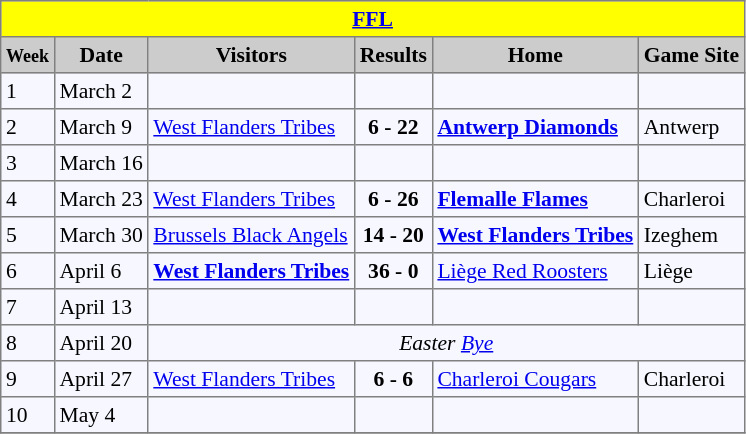<table bgcolor="#f7f8ff" cellpadding="3" cellspacing="0" border="1" style="font-size: 90%; border: gray solid 1px; border-collapse: collapse;">
<tr bgcolor="#CCCCCC">
<th style=background-color:yellow colspan=7><strong><a href='#'><span>FFL</span></a></strong></th>
</tr>
<tr bgcolor="#CCCCCC">
<th><small>Week</small></th>
<th>Date</th>
<th>Visitors</th>
<th>Results</th>
<th>Home</th>
<th>Game Site</th>
</tr>
<tr width="23%">
<td>1</td>
<td>March 2</td>
<td></td>
<td></td>
<td></td>
<td></td>
</tr>
<tr width="23%">
<td>2</td>
<td>March 9</td>
<td><a href='#'>West Flanders Tribes</a></td>
<td align=center><strong>6 - 22</strong></td>
<td><strong><a href='#'>Antwerp Diamonds</a></strong></td>
<td>Antwerp</td>
</tr>
<tr width="23%">
<td>3</td>
<td>March 16</td>
<td></td>
<td></td>
<td></td>
<td></td>
</tr>
<tr width="23%">
<td>4</td>
<td>March 23</td>
<td><a href='#'>West Flanders Tribes</a></td>
<td align=center><strong>6 - 26</strong></td>
<td><strong><a href='#'>Flemalle Flames</a></strong></td>
<td>Charleroi</td>
</tr>
<tr width="23%">
<td>5</td>
<td>March 30</td>
<td><a href='#'>Brussels Black Angels</a></td>
<td align=center><strong>14 - 20</strong></td>
<td><strong><a href='#'>West Flanders Tribes</a></strong></td>
<td>Izeghem</td>
</tr>
<tr width="23%">
<td>6</td>
<td>April 6</td>
<td><strong><a href='#'>West Flanders Tribes</a></strong></td>
<td align=center><strong>36 - 0</strong></td>
<td><a href='#'>Liège Red Roosters</a></td>
<td>Liège</td>
</tr>
<tr width="23%">
<td>7</td>
<td>April 13</td>
<td></td>
<td></td>
<td></td>
<td></td>
</tr>
<tr width="23%">
<td>8</td>
<td>April 20</td>
<td colspan="5" align="center"><em>Easter <a href='#'>Bye</a></em></td>
</tr>
<tr width="23%">
<td>9</td>
<td>April 27</td>
<td><a href='#'>West Flanders Tribes</a></td>
<td align=center><strong>6 - 6</strong></td>
<td><a href='#'>Charleroi Cougars</a></td>
<td>Charleroi</td>
</tr>
<tr width="23%">
<td>10</td>
<td>May 4</td>
<td></td>
<td></td>
<td></td>
<td></td>
</tr>
<tr>
</tr>
</table>
